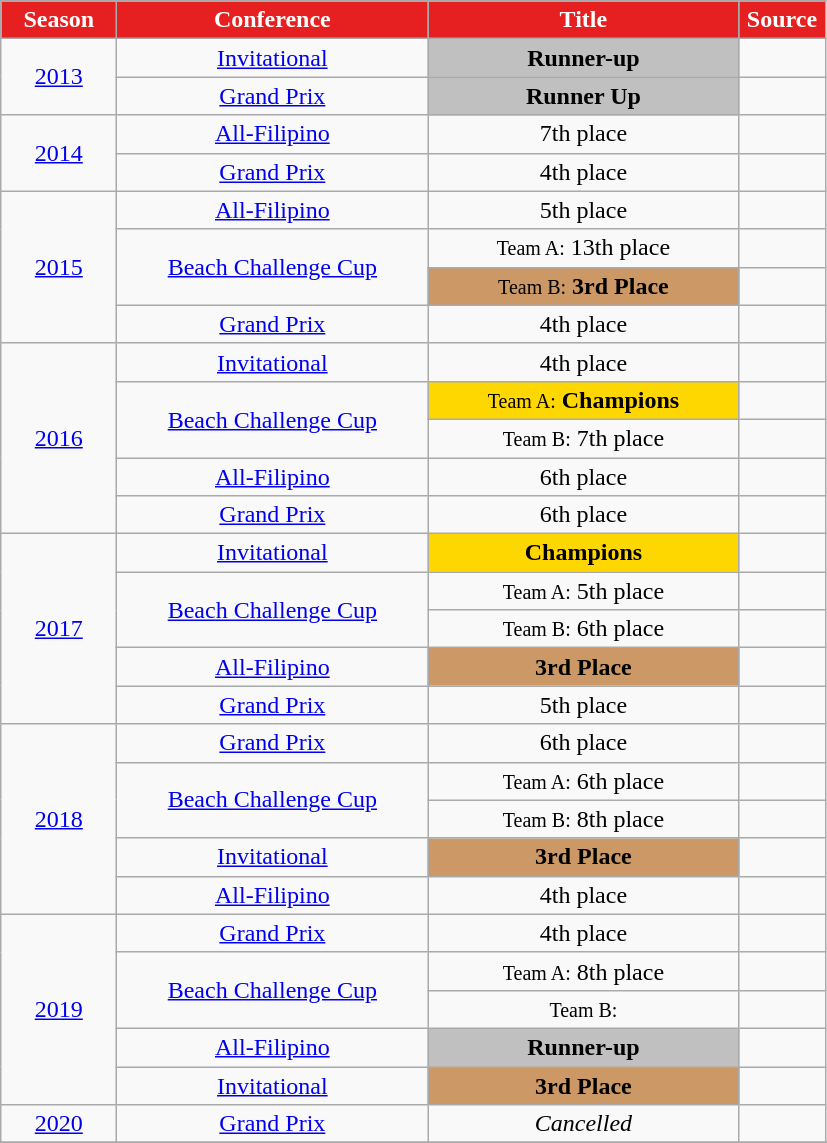<table class="wikitable">
<tr>
<th width=70px style="background: #E62020; color: white; text-align: center"><strong>Season</strong></th>
<th width=200px style="background: #E62020; color: White"><strong>Conference</strong></th>
<th width=200px style="background: #E62020; color: White"><strong>Title</strong></th>
<th width=50px style="background: #E62020; color: White"><strong>Source</strong></th>
</tr>
<tr align=center>
<td rowspan=2><a href='#'>2013</a></td>
<td><a href='#'>Invitational</a></td>
<td style="background:silver;"><strong>Runner-up</strong></td>
<td></td>
</tr>
<tr align=center>
<td><a href='#'>Grand Prix</a></td>
<td style="background:silver"><strong>Runner Up</strong></td>
<td></td>
</tr>
<tr align=center>
<td rowspan=2><a href='#'>2014</a></td>
<td><a href='#'>All-Filipino</a></td>
<td>7th place</td>
<td></td>
</tr>
<tr align=center>
<td><a href='#'>Grand Prix</a></td>
<td>4th place</td>
<td></td>
</tr>
<tr align=center>
<td rowspan=4><a href='#'>2015</a></td>
<td><a href='#'>All-Filipino</a></td>
<td>5th place</td>
<td></td>
</tr>
<tr align=center>
<td rowspan=2><a href='#'>Beach Challenge Cup</a></td>
<td><small>Team A:</small> 13th place</td>
<td></td>
</tr>
<tr align=center>
<td style="background:#c96;"><small>Team B:</small> <strong>3rd Place</strong></td>
<td></td>
</tr>
<tr align=center>
<td><a href='#'>Grand Prix</a></td>
<td>4th place</td>
<td></td>
</tr>
<tr align=center>
<td rowspan=5><a href='#'>2016</a></td>
<td><a href='#'>Invitational</a></td>
<td>4th place</td>
<td></td>
</tr>
<tr align=center>
<td rowspan=2><a href='#'>Beach Challenge Cup</a></td>
<td style="background:gold"><small>Team A:</small> <strong>Champions</strong></td>
<td></td>
</tr>
<tr align=center>
<td><small>Team B:</small> 7th place</td>
<td></td>
</tr>
<tr align=center>
<td><a href='#'>All-Filipino</a></td>
<td>6th place</td>
<td></td>
</tr>
<tr align=center>
<td><a href='#'>Grand Prix</a></td>
<td>6th place</td>
<td></td>
</tr>
<tr align=center>
<td rowspan=5><a href='#'>2017</a></td>
<td><a href='#'>Invitational</a></td>
<td style="background:gold"><strong>Champions</strong></td>
<td></td>
</tr>
<tr align=center>
<td rowspan=2><a href='#'>Beach Challenge Cup</a></td>
<td><small>Team A:</small> 5th place</td>
<td></td>
</tr>
<tr align=center>
<td><small>Team B:</small> 6th place</td>
<td></td>
</tr>
<tr align=center>
<td><a href='#'>All-Filipino</a></td>
<td style="background:#c96;"><strong>3rd Place</strong></td>
<td></td>
</tr>
<tr align=center>
<td><a href='#'>Grand Prix</a></td>
<td>5th place</td>
<td></td>
</tr>
<tr align=center>
<td rowspan=5><a href='#'>2018</a></td>
<td><a href='#'>Grand Prix</a></td>
<td>6th place</td>
<td></td>
</tr>
<tr align=center>
<td rowspan=2><a href='#'>Beach Challenge Cup</a></td>
<td><small>Team A:</small> 6th place</td>
<td></td>
</tr>
<tr align=center>
<td><small>Team B:</small> 8th place</td>
<td></td>
</tr>
<tr align=center>
<td><a href='#'>Invitational</a></td>
<td style="background:#c96;"><strong>3rd Place</strong></td>
<td></td>
</tr>
<tr align=center>
<td><a href='#'>All-Filipino</a></td>
<td>4th place</td>
<td></td>
</tr>
<tr align=center>
<td rowspan=5><a href='#'>2019</a></td>
<td><a href='#'>Grand Prix</a></td>
<td>4th place</td>
<td></td>
</tr>
<tr align=center>
<td rowspan=2><a href='#'>Beach Challenge Cup</a></td>
<td><small>Team A:</small> 8th place</td>
<td></td>
</tr>
<tr align=center>
<td><small>Team B:</small></td>
<td></td>
</tr>
<tr align=center>
<td><a href='#'>All-Filipino</a></td>
<td style="background:silver;"><strong>Runner-up</strong></td>
<td></td>
</tr>
<tr align=center>
<td><a href='#'>Invitational</a></td>
<td style="background:#c96;"><strong>3rd Place</strong></td>
<td></td>
</tr>
<tr align=center>
<td><a href='#'>2020</a></td>
<td><a href='#'>Grand Prix</a></td>
<td><em>Cancelled</em></td>
<td></td>
</tr>
<tr>
</tr>
</table>
